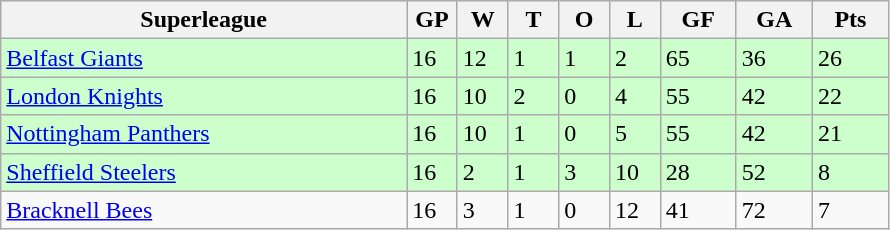<table class="wikitable">
<tr>
<th width="40%">Superleague</th>
<th width="5%">GP</th>
<th width="5%">W</th>
<th width="5%">T</th>
<th width="5%">O</th>
<th width="5%">L</th>
<th width="7.5%">GF</th>
<th width="7.5%">GA</th>
<th width="7.5%">Pts</th>
</tr>
<tr bgcolor="#CCFFCC">
<td><a href='#'>Belfast Giants</a></td>
<td>16</td>
<td>12</td>
<td>1</td>
<td>1</td>
<td>2</td>
<td>65</td>
<td>36</td>
<td>26</td>
</tr>
<tr bgcolor="#CCFFCC">
<td><a href='#'>London Knights</a></td>
<td>16</td>
<td>10</td>
<td>2</td>
<td>0</td>
<td>4</td>
<td>55</td>
<td>42</td>
<td>22</td>
</tr>
<tr bgcolor="#CCFFCC">
<td><a href='#'>Nottingham Panthers</a></td>
<td>16</td>
<td>10</td>
<td>1</td>
<td>0</td>
<td>5</td>
<td>55</td>
<td>42</td>
<td>21</td>
</tr>
<tr bgcolor="#CCFFCC">
<td><a href='#'>Sheffield Steelers</a></td>
<td>16</td>
<td>2</td>
<td>1</td>
<td>3</td>
<td>10</td>
<td>28</td>
<td>52</td>
<td>8</td>
</tr>
<tr>
<td><a href='#'>Bracknell Bees</a></td>
<td>16</td>
<td>3</td>
<td>1</td>
<td>0</td>
<td>12</td>
<td>41</td>
<td>72</td>
<td>7</td>
</tr>
</table>
